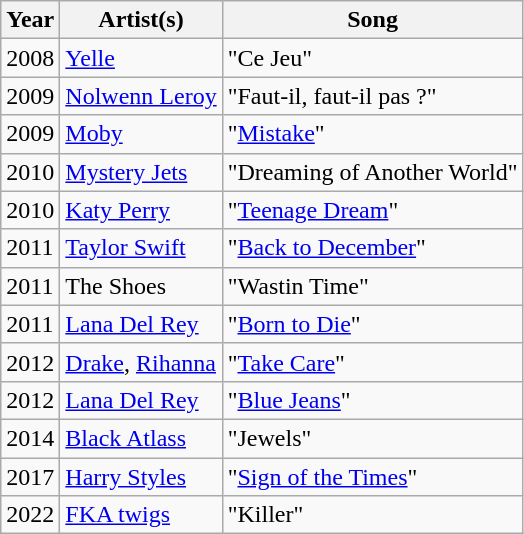<table class="wikitable">
<tr>
<th align="centre">Year</th>
<th align="left">Artist(s)</th>
<th align="left">Song</th>
</tr>
<tr>
<td align="centre">2008</td>
<td align="left"><a href='#'>Yelle</a></td>
<td align="left">"Ce Jeu"</td>
</tr>
<tr>
<td align="centre">2009</td>
<td align="left"><a href='#'>Nolwenn Leroy</a></td>
<td align="left">"Faut-il, faut-il pas ?"</td>
</tr>
<tr>
<td align="centre">2009</td>
<td align="left"><a href='#'>Moby</a></td>
<td align="left">"<a href='#'>Mistake</a>"</td>
</tr>
<tr>
<td align="centre">2010</td>
<td align="left"><a href='#'>Mystery Jets</a></td>
<td align="left">"Dreaming of Another World"</td>
</tr>
<tr>
<td align="centre">2010</td>
<td align="left"><a href='#'>Katy Perry</a></td>
<td align="left">"<a href='#'>Teenage Dream</a>"</td>
</tr>
<tr>
<td align="centre">2011</td>
<td align="left"><a href='#'>Taylor Swift</a></td>
<td align="left">"<a href='#'>Back to December</a>"</td>
</tr>
<tr>
<td align="centre">2011</td>
<td align="left">The Shoes</td>
<td align="left">"Wastin Time"</td>
</tr>
<tr>
<td align="centre">2011</td>
<td align="left"><a href='#'>Lana Del Rey</a></td>
<td align="left">"<a href='#'>Born to Die</a>"</td>
</tr>
<tr>
<td align="centre">2012</td>
<td align="left"><a href='#'>Drake</a>, <a href='#'>Rihanna</a></td>
<td align="left">"<a href='#'>Take Care</a>"</td>
</tr>
<tr>
<td align="centre">2012</td>
<td align="left"><a href='#'>Lana Del Rey</a></td>
<td align="left">"<a href='#'>Blue Jeans</a>"</td>
</tr>
<tr>
<td align="centre">2014</td>
<td align="left"><a href='#'>Black Atlass</a></td>
<td align="left">"Jewels"</td>
</tr>
<tr>
<td align="centre">2017</td>
<td align="left"><a href='#'>Harry Styles</a></td>
<td align="left">"<a href='#'>Sign of the Times</a>"</td>
</tr>
<tr>
<td align="centre">2022</td>
<td align="left"><a href='#'>FKA twigs</a></td>
<td align="left">"Killer"</td>
</tr>
</table>
